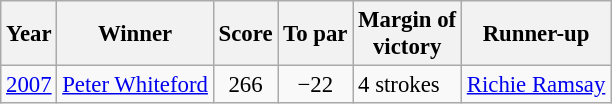<table class=wikitable style="font-size:95%">
<tr>
<th>Year</th>
<th>Winner</th>
<th>Score</th>
<th>To par</th>
<th>Margin of<br>victory</th>
<th>Runner-up</th>
</tr>
<tr>
<td><a href='#'>2007</a></td>
<td> <a href='#'>Peter Whiteford</a></td>
<td align=center>266</td>
<td align=center>−22</td>
<td>4 strokes</td>
<td> <a href='#'>Richie Ramsay</a></td>
</tr>
</table>
